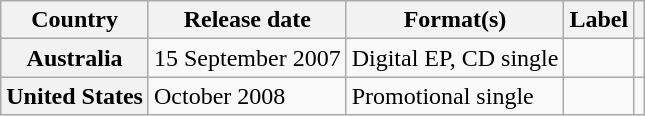<table class="wikitable plainrowheaders">
<tr>
<th scope="col">Country</th>
<th scope="col">Release date</th>
<th scope="col">Format(s)</th>
<th scope="col">Label</th>
<th scope="col"></th>
</tr>
<tr>
<th scope="row" rowspan="1">Australia</th>
<td>15 September 2007</td>
<td>Digital EP, CD single</td>
<td></td>
<td></td>
</tr>
<tr>
<th scope="row" rowspan="1">United States</th>
<td>October 2008</td>
<td>Promotional single</td>
<td></td>
<td></td>
</tr>
</table>
